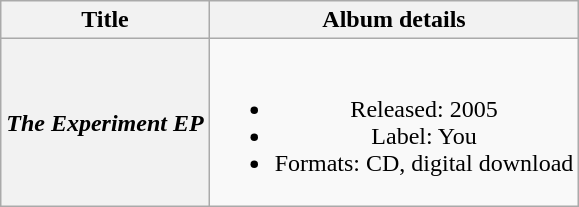<table class="wikitable plainrowheaders" style="text-align:center;">
<tr>
<th scope="col">Title</th>
<th scope="col">Album details</th>
</tr>
<tr>
<th scope="row"><em>The Experiment EP</em></th>
<td><br><ul><li>Released: 2005</li><li>Label: You</li><li>Formats: CD, digital download</li></ul></td>
</tr>
</table>
